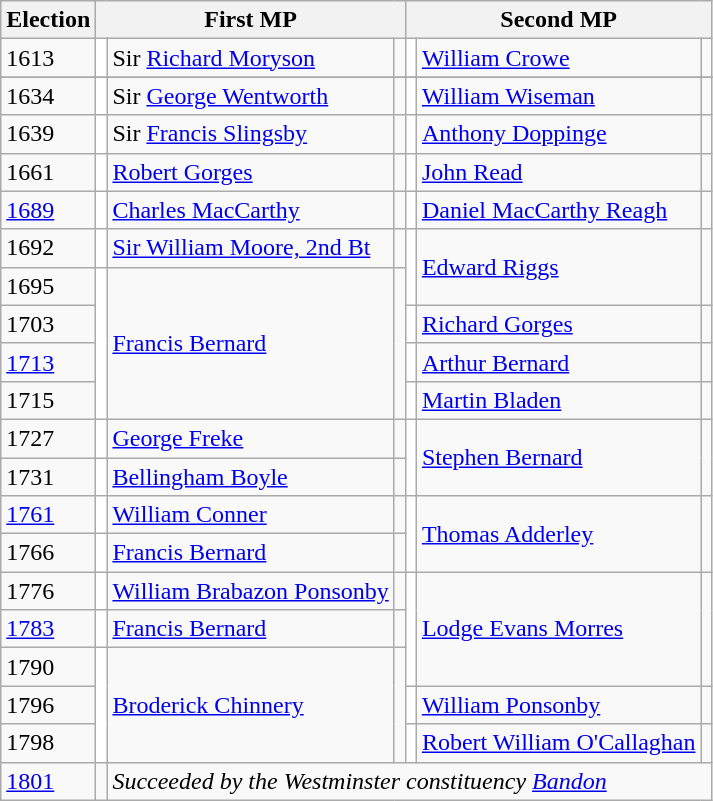<table class="wikitable">
<tr>
<th>Election</th>
<th colspan=3>First MP</th>
<th colspan=3>Second MP</th>
</tr>
<tr>
<td>1613</td>
<td style="background-color: white"></td>
<td>Sir <a href='#'>Richard Moryson</a></td>
<td></td>
<td style="background-color: white"></td>
<td><a href='#'>William Crowe</a></td>
<td></td>
</tr>
<tr>
</tr>
<tr>
<td>1634</td>
<td style="background-color: white"></td>
<td>Sir <a href='#'>George Wentworth</a></td>
<td></td>
<td style="background-color: white"></td>
<td><a href='#'>William Wiseman</a></td>
<td></td>
</tr>
<tr>
<td>1639</td>
<td style="background-color: white"></td>
<td>Sir <a href='#'>Francis Slingsby</a></td>
<td></td>
<td style="background-color: white"></td>
<td><a href='#'>Anthony Doppinge</a></td>
<td></td>
</tr>
<tr>
<td>1661</td>
<td style="background-color: white"></td>
<td><a href='#'>Robert Gorges</a></td>
<td></td>
<td style="background-color: white"></td>
<td><a href='#'>John Read</a></td>
<td></td>
</tr>
<tr>
<td><a href='#'>1689</a></td>
<td style="background-color: white"></td>
<td><a href='#'>Charles MacCarthy</a></td>
<td></td>
<td style="background-color: white"></td>
<td><a href='#'>Daniel MacCarthy Reagh</a></td>
<td></td>
</tr>
<tr>
<td>1692</td>
<td style="background-color: white"></td>
<td><a href='#'>Sir William Moore, 2nd Bt</a></td>
<td></td>
<td rowspan="2" style="background-color: white"></td>
<td rowspan="2"><a href='#'>Edward Riggs</a></td>
<td rowspan="2"></td>
</tr>
<tr>
<td>1695</td>
<td rowspan="4" style="background-color: white"></td>
<td rowspan="4"><a href='#'>Francis Bernard</a></td>
<td rowspan="4"></td>
</tr>
<tr>
<td>1703</td>
<td style="background-color: white"></td>
<td><a href='#'>Richard Gorges</a></td>
<td></td>
</tr>
<tr>
<td><a href='#'>1713</a></td>
<td style="background-color: white"></td>
<td><a href='#'>Arthur Bernard</a></td>
<td></td>
</tr>
<tr>
<td>1715</td>
<td style="background-color: white"></td>
<td><a href='#'>Martin Bladen</a></td>
<td></td>
</tr>
<tr>
<td>1727</td>
<td style="background-color: white"></td>
<td><a href='#'>George Freke</a></td>
<td></td>
<td rowspan="2" style="background-color: white"></td>
<td rowspan="2"><a href='#'>Stephen Bernard</a></td>
<td rowspan="2"></td>
</tr>
<tr>
<td>1731</td>
<td style="background-color: white"></td>
<td><a href='#'>Bellingham Boyle</a></td>
<td></td>
</tr>
<tr>
<td><a href='#'>1761</a></td>
<td style="background-color: white"></td>
<td><a href='#'>William Conner</a></td>
<td></td>
<td rowspan="2" style="background-color: white"></td>
<td rowspan="2"><a href='#'>Thomas Adderley</a></td>
<td rowspan="2"></td>
</tr>
<tr>
<td>1766</td>
<td style="background-color: white"></td>
<td><a href='#'>Francis Bernard</a></td>
<td></td>
</tr>
<tr>
<td>1776</td>
<td style="background-color: white"></td>
<td><a href='#'>William Brabazon Ponsonby</a></td>
<td></td>
<td rowspan="3" style="background-color: white"></td>
<td rowspan="3"><a href='#'>Lodge Evans Morres</a></td>
<td rowspan="3"></td>
</tr>
<tr>
<td><a href='#'>1783</a></td>
<td style="background-color: white"></td>
<td><a href='#'>Francis Bernard</a></td>
<td></td>
</tr>
<tr>
<td>1790</td>
<td rowspan="3" style="background-color: white"></td>
<td rowspan="3"><a href='#'>Broderick Chinnery</a></td>
<td rowspan="3"></td>
</tr>
<tr>
<td>1796</td>
<td style="background-color: white"></td>
<td><a href='#'>William Ponsonby</a></td>
<td></td>
</tr>
<tr>
<td>1798</td>
<td style="background-color: white"></td>
<td><a href='#'>Robert William O'Callaghan</a></td>
<td></td>
</tr>
<tr>
<td><a href='#'>1801</a></td>
<td></td>
<td colspan="5"><em>Succeeded by the Westminster constituency <a href='#'>Bandon</a></em></td>
</tr>
</table>
